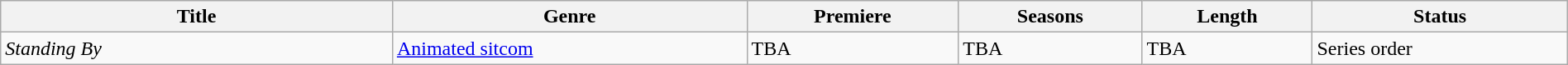<table class="wikitable sortable" style="width:100%;">
<tr>
<th scope="col" style="width:25%;">Title</th>
<th>Genre</th>
<th>Premiere</th>
<th>Seasons</th>
<th>Length</th>
<th>Status</th>
</tr>
<tr>
<td><em>Standing By</em></td>
<td><a href='#'>Animated sitcom</a></td>
<td>TBA</td>
<td>TBA</td>
<td>TBA</td>
<td>Series order</td>
</tr>
</table>
